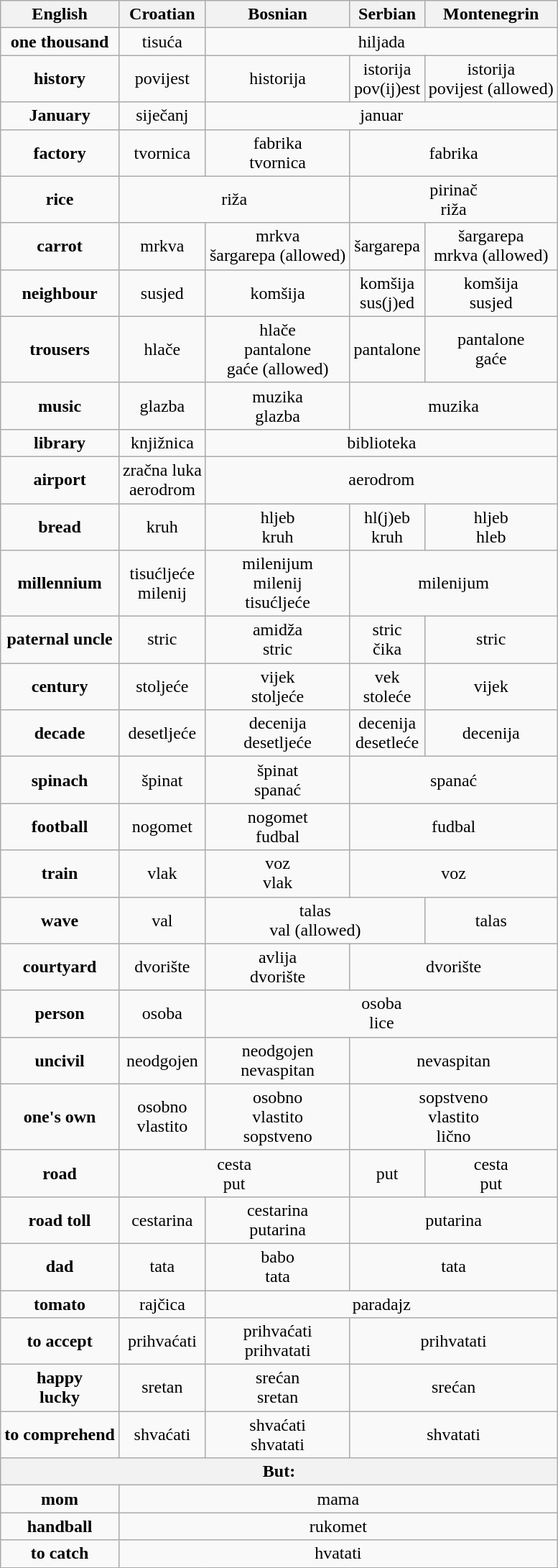<table class="wikitable" style="text-align: center;">
<tr>
<th>English</th>
<th>Croatian</th>
<th>Bosnian</th>
<th>Serbian</th>
<th>Montenegrin</th>
</tr>
<tr>
<td><strong>one thousand</strong></td>
<td>tisuća</td>
<td colspan="3">hiljada</td>
</tr>
<tr>
<td><strong>history</strong></td>
<td>povijest</td>
<td>historija</td>
<td>istorija<br>pov(ij)est</td>
<td>istorija<br>povijest (allowed)</td>
</tr>
<tr>
<td><strong>January</strong></td>
<td>siječanj</td>
<td colspan="3">januar</td>
</tr>
<tr>
<td><strong>factory</strong></td>
<td>tvornica</td>
<td>fabrika<br>tvornica</td>
<td colspan="2">fabrika</td>
</tr>
<tr>
<td><strong>rice</strong></td>
<td colspan="2">riža</td>
<td colspan="2">pirinač<br>riža</td>
</tr>
<tr>
<td><strong>carrot</strong></td>
<td>mrkva</td>
<td>mrkva<br>šargarepa (allowed)</td>
<td>šargarepa</td>
<td>šargarepa<br>mrkva (allowed)</td>
</tr>
<tr>
<td><strong>neighbour</strong></td>
<td>susjed</td>
<td>komšija</td>
<td>komšija<br>sus(j)ed</td>
<td>komšija<br>susjed</td>
</tr>
<tr>
<td><strong>trousers</strong></td>
<td>hlače</td>
<td>hlače<br>pantalone<br>gaće (allowed)</td>
<td>pantalone</td>
<td>pantalone<br>gaće</td>
</tr>
<tr>
<td><strong>music</strong></td>
<td>glazba</td>
<td>muzika<br>glazba</td>
<td colspan="2">muzika</td>
</tr>
<tr>
<td><strong>library</strong></td>
<td>knjižnica</td>
<td colspan="3">biblioteka</td>
</tr>
<tr>
<td><strong>airport</strong></td>
<td>zračna luka<br>aerodrom</td>
<td colspan="3">aerodrom</td>
</tr>
<tr>
<td><strong>bread</strong></td>
<td>kruh</td>
<td>hljeb<br>kruh<br></td>
<td>hl(j)eb<br>kruh</td>
<td>hljeb<br>hleb</td>
</tr>
<tr>
<td><strong>millennium</strong></td>
<td>tisućljeće<br>milenij</td>
<td>milenijum<br>milenij<br>tisućljeće</td>
<td colspan="2">milenijum</td>
</tr>
<tr>
<td><strong>paternal uncle</strong></td>
<td>stric</td>
<td>amidža<br>stric</td>
<td>stric<br>čika</td>
<td>stric</td>
</tr>
<tr>
<td><strong>century</strong></td>
<td>stoljeće</td>
<td>vijek<br>stoljeće</td>
<td>vek<br>stoleće</td>
<td>vijek</td>
</tr>
<tr>
<td><strong>decade</strong></td>
<td>desetljeće</td>
<td>decenija<br>desetljeće</td>
<td>decenija<br>desetleće</td>
<td>decenija</td>
</tr>
<tr>
<td><strong>spinach</strong></td>
<td>špinat</td>
<td>špinat<br>spanać</td>
<td colspan="2">spanać</td>
</tr>
<tr>
<td><strong>football</strong></td>
<td>nogomet</td>
<td>nogomet<br>fudbal</td>
<td colspan="2">fudbal</td>
</tr>
<tr>
<td><strong>train</strong></td>
<td>vlak</td>
<td>voz<br>vlak</td>
<td colspan="2">voz</td>
</tr>
<tr>
<td><strong>wave</strong></td>
<td>val</td>
<td colspan="2">talas<br>val (allowed)</td>
<td>talas</td>
</tr>
<tr>
<td><strong>courtyard</strong></td>
<td>dvorište</td>
<td>avlija<br>dvorište</td>
<td colspan="2">dvorište</td>
</tr>
<tr>
<td><strong>person</strong></td>
<td>osoba</td>
<td colspan="3">osoba<br>lice</td>
</tr>
<tr>
<td><strong>uncivil</strong></td>
<td>neodgojen</td>
<td>neodgojen<br>nevaspitan</td>
<td colspan="2">nevaspitan</td>
</tr>
<tr>
<td><strong>one's own</strong></td>
<td>osobno<br>vlastito</td>
<td>osobno<br>vlastito<br>sopstveno</td>
<td colspan="2">sopstveno<br>vlastito<br>lično</td>
</tr>
<tr>
<td><strong>road</strong></td>
<td colspan="2">cesta<br>put</td>
<td>put</td>
<td>cesta<br>put</td>
</tr>
<tr>
<td><strong>road toll</strong></td>
<td>cestarina</td>
<td>cestarina<br>putarina</td>
<td colspan="2">putarina</td>
</tr>
<tr>
<td><strong>dad</strong></td>
<td>tata</td>
<td>babo<br>tata</td>
<td colspan="2">tata</td>
</tr>
<tr>
<td><strong>tomato</strong></td>
<td>rajčica</td>
<td colspan="3">paradajz</td>
</tr>
<tr>
<td><strong>to accept</strong></td>
<td>prihvaćati</td>
<td>prihvaćati<br>prihvatati</td>
<td colspan="2">prihvatati</td>
</tr>
<tr>
<td><strong>happy</strong><br><strong>lucky</strong></td>
<td>sretan</td>
<td>srećan<br>sretan</td>
<td colspan="2">srećan</td>
</tr>
<tr>
<td><strong>to comprehend</strong></td>
<td>shvaćati</td>
<td>shvaćati<br>shvatati</td>
<td colspan="2">shvatati</td>
</tr>
<tr>
<th colspan=5>But:</th>
</tr>
<tr>
<td><strong>mom</strong></td>
<td colspan="4">mama</td>
</tr>
<tr>
<td><strong>handball</strong></td>
<td colspan="4">rukomet</td>
</tr>
<tr>
<td><strong>to catch</strong></td>
<td colspan="4">hvatati</td>
</tr>
</table>
